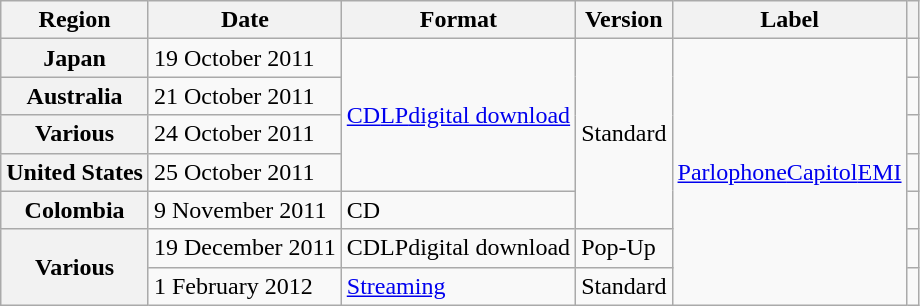<table class="wikitable plainrowheaders">
<tr>
<th scope="col">Region</th>
<th scope="col">Date</th>
<th scope="col">Format</th>
<th scope="col">Version</th>
<th scope="col">Label</th>
<th scope="col" class="unsortable"></th>
</tr>
<tr>
<th scope="row">Japan</th>
<td>19 October 2011</td>
<td rowspan="4"><a href='#'>CD</a><a href='#'>LP</a><a href='#'>digital download</a></td>
<td rowspan="5">Standard</td>
<td rowspan="7"><a href='#'>Parlophone</a><a href='#'>Capitol</a><a href='#'>EMI</a></td>
<td style="text-align:center;"></td>
</tr>
<tr>
<th scope="row">Australia</th>
<td>21 October 2011</td>
<td style="text-align:center;"></td>
</tr>
<tr>
<th scope="row">Various</th>
<td>24 October 2011</td>
<td style="text-align:center;"></td>
</tr>
<tr>
<th scope="row">United States</th>
<td>25 October 2011</td>
<td style="text-align:center;"></td>
</tr>
<tr>
<th scope="row">Colombia</th>
<td>9 November 2011</td>
<td>CD</td>
<td style="text-align:center;"></td>
</tr>
<tr>
<th rowspan="2" scope="rowgroup">Various</th>
<td>19 December 2011</td>
<td>CDLPdigital download</td>
<td>Pop-Up</td>
<td style="text-align:center;"></td>
</tr>
<tr>
<td>1 February 2012</td>
<td><a href='#'>Streaming</a></td>
<td>Standard</td>
<td style="text-align:center;"></td>
</tr>
</table>
